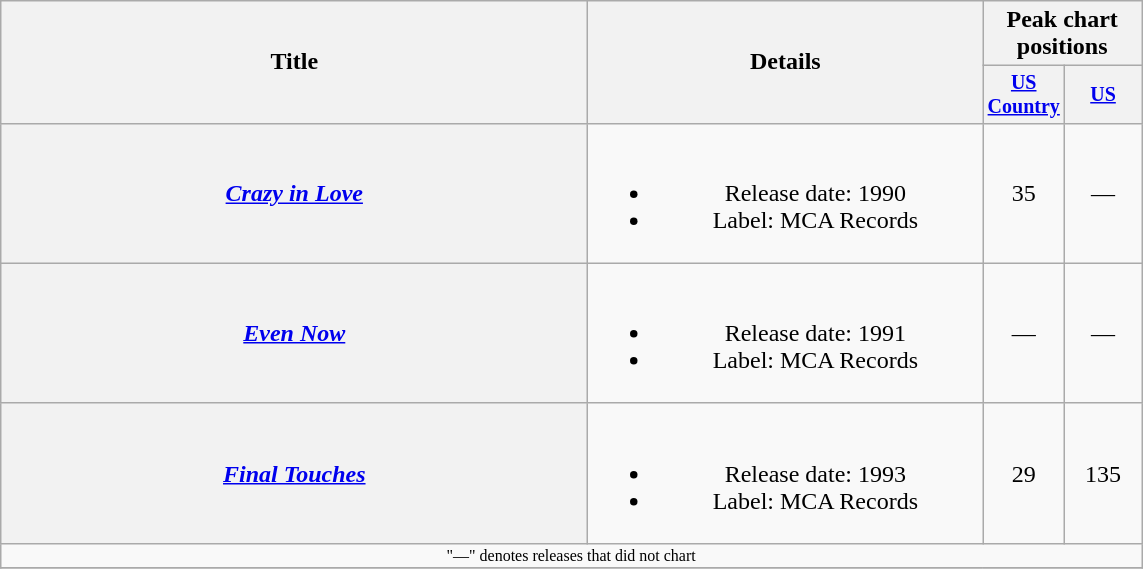<table class="wikitable plainrowheaders" style="text-align:center;">
<tr>
<th rowspan="2" style="width:24em;">Title</th>
<th rowspan="2" style="width:16em;">Details</th>
<th colspan="2">Peak chart<br>positions</th>
</tr>
<tr style="font-size:smaller;">
<th width="45"><a href='#'>US Country</a></th>
<th width="45"><a href='#'>US</a></th>
</tr>
<tr>
<th scope="row"><em><a href='#'>Crazy in Love</a></em></th>
<td><br><ul><li>Release date: 1990</li><li>Label: MCA Records</li></ul></td>
<td>35</td>
<td>—</td>
</tr>
<tr>
<th scope="row"><em><a href='#'>Even Now</a></em></th>
<td><br><ul><li>Release date: 1991</li><li>Label: MCA Records</li></ul></td>
<td>—</td>
<td>—</td>
</tr>
<tr>
<th scope="row"><em><a href='#'>Final Touches</a></em></th>
<td><br><ul><li>Release date: 1993</li><li>Label: MCA Records</li></ul></td>
<td>29</td>
<td>135</td>
</tr>
<tr>
<td colspan="4" style="font-size:8pt">"—" denotes releases that did not chart</td>
</tr>
<tr>
</tr>
</table>
